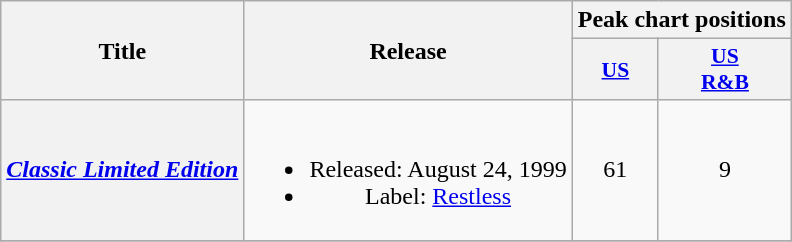<table class="wikitable plainrowheaders" style="text-align:center;">
<tr>
<th rowspan="2">Title</th>
<th rowspan="2">Release</th>
<th colspan="2">Peak chart positions</th>
</tr>
<tr>
<th scope="col" style=font-size:90%;"><a href='#'>US</a></th>
<th scope="col" style=font-size:90%;"><a href='#'>US<br>R&B</a></th>
</tr>
<tr>
<th scope="row"><em><a href='#'>Classic Limited Edition</a></em></th>
<td><br><ul><li>Released: August 24, 1999</li><li>Label: <a href='#'>Restless</a></li></ul></td>
<td align="center">61</td>
<td align="center">9</td>
</tr>
<tr>
</tr>
</table>
